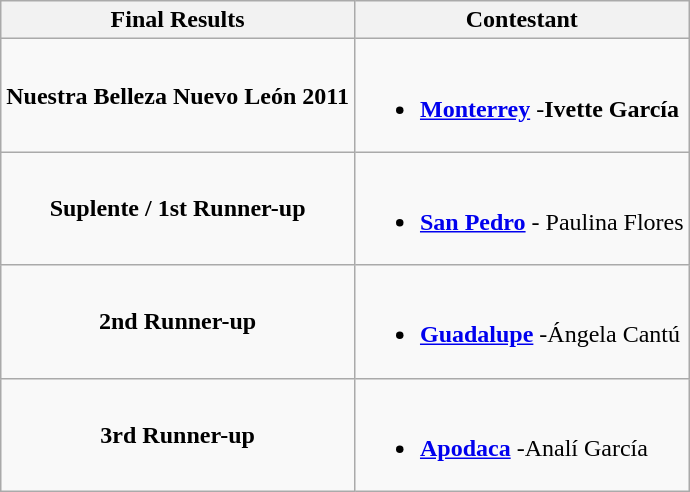<table class="wikitable">
<tr>
<th>Final Results</th>
<th>Contestant</th>
</tr>
<tr>
<td align="center"><strong>Nuestra Belleza Nuevo León 2011</strong></td>
<td><br><ul><li><strong><a href='#'>Monterrey</a></strong> -<strong>Ivette García</strong></li></ul></td>
</tr>
<tr>
<td align="center"><strong>Suplente / 1st Runner-up</strong></td>
<td><br><ul><li><strong><a href='#'>San Pedro</a></strong> - Paulina Flores</li></ul></td>
</tr>
<tr>
<td align="center"><strong>2nd Runner-up</strong></td>
<td><br><ul><li><strong><a href='#'>Guadalupe</a></strong> -Ángela Cantú</li></ul></td>
</tr>
<tr>
<td align="center"><strong>3rd Runner-up</strong></td>
<td><br><ul><li><strong><a href='#'>Apodaca</a></strong> -Analí García</li></ul></td>
</tr>
</table>
